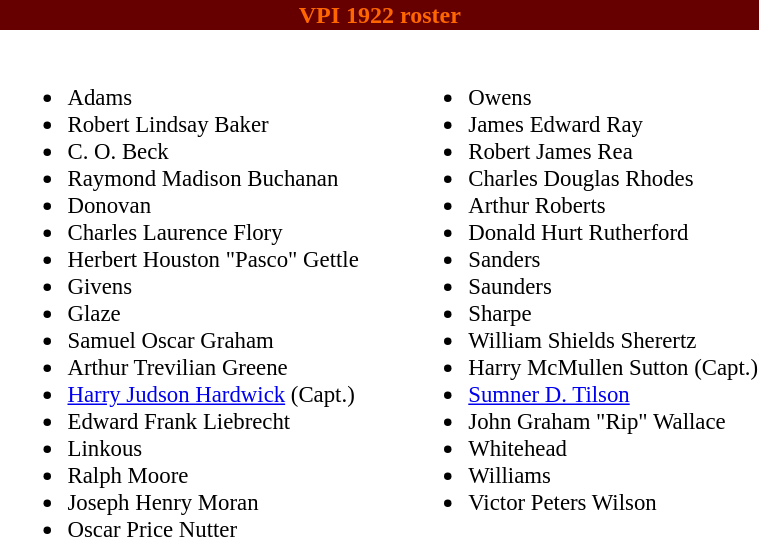<table class="toccolours" style="text-align: left;">
<tr>
<th colspan="9" style="background:#660000;color:#FF6600;text-align:center;"><span><strong>VPI 1922 roster</strong></span></th>
</tr>
<tr>
<td></td>
<td style="font-size:95%; vertical-align:top;"><br><ul><li>Adams</li><li>Robert Lindsay Baker</li><li>C. O. Beck</li><li>Raymond Madison Buchanan</li><li>Donovan</li><li>Charles Laurence Flory</li><li>Herbert Houston "Pasco" Gettle</li><li>Givens</li><li>Glaze</li><li>Samuel Oscar Graham</li><li>Arthur Trevilian Greene</li><li><a href='#'>Harry Judson Hardwick</a> (Capt.)</li><li>Edward Frank Liebrecht</li><li>Linkous</li><li>Ralph Moore</li><li>Joseph Henry Moran</li><li>Oscar Price Nutter</li></ul></td>
<td style="width: 25px;"></td>
<td style="font-size:95%; vertical-align:top;"><br><ul><li>Owens</li><li>James Edward Ray</li><li>Robert James Rea</li><li>Charles Douglas Rhodes</li><li>Arthur Roberts</li><li>Donald Hurt Rutherford</li><li>Sanders</li><li>Saunders</li><li>Sharpe</li><li>William Shields Sherertz</li><li>Harry McMullen Sutton (Capt.)</li><li><a href='#'>Sumner D. Tilson</a></li><li>John Graham "Rip" Wallace</li><li>Whitehead</li><li>Williams</li><li>Victor Peters Wilson</li></ul></td>
</tr>
</table>
